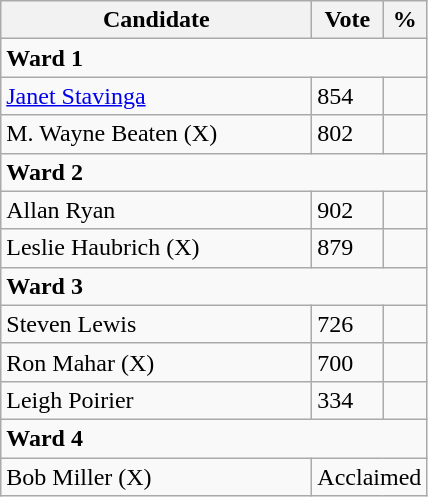<table class="wikitable">
<tr>
<th bgcolor="#DDDDFF" width="200px">Candidate</th>
<th bgcolor="#DDDDFF">Vote</th>
<th bgcolor="#DDDDFF">%</th>
</tr>
<tr>
<td colspan="4"><strong>Ward 1</strong></td>
</tr>
<tr>
<td><a href='#'>Janet Stavinga</a></td>
<td>854</td>
<td></td>
</tr>
<tr>
<td>M. Wayne Beaten (X)</td>
<td>802</td>
<td></td>
</tr>
<tr>
<td colspan="4"><strong>Ward 2</strong></td>
</tr>
<tr>
<td>Allan Ryan</td>
<td>902</td>
<td></td>
</tr>
<tr>
<td>Leslie Haubrich (X)</td>
<td>879</td>
<td></td>
</tr>
<tr>
<td colspan="4"><strong>Ward 3</strong></td>
</tr>
<tr>
<td>Steven Lewis</td>
<td>726</td>
<td></td>
</tr>
<tr>
<td>Ron Mahar (X)</td>
<td>700</td>
<td></td>
</tr>
<tr>
<td>Leigh Poirier</td>
<td>334</td>
<td></td>
</tr>
<tr>
<td colspan="4"><strong>Ward 4</strong></td>
</tr>
<tr>
<td>Bob Miller (X)</td>
<td colspan="2">Acclaimed</td>
</tr>
</table>
